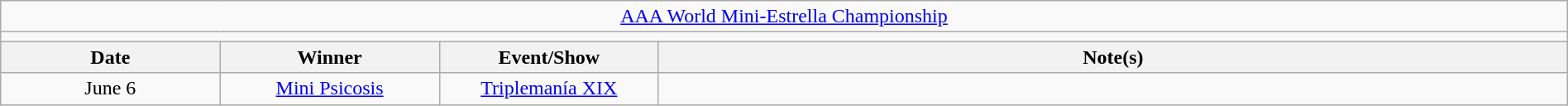<table class="wikitable" style="text-align:center; width:100%;">
<tr>
<td colspan="5"><a href='#'>AAA World Mini-Estrella Championship</a></td>
</tr>
<tr>
<td colspan="5"><strong></strong></td>
</tr>
<tr>
<th width="14%">Date</th>
<th width="14%">Winner</th>
<th width="14%">Event/Show</th>
<th width="58%">Note(s)</th>
</tr>
<tr>
<td>June 6</td>
<td><a href='#'>Mini Psicosis</a></td>
<td><a href='#'>Triplemanía XIX</a></td>
<td align="left"></td>
</tr>
</table>
